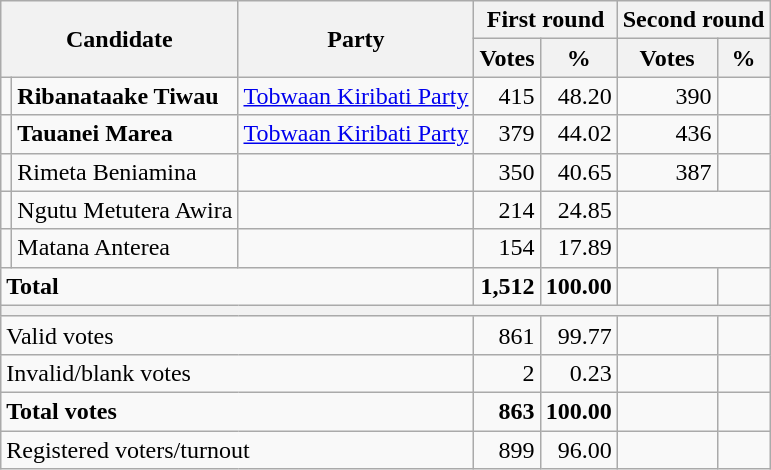<table class=wikitable style=text-align:right>
<tr>
<th colspan=2 rowspan=2>Candidate</th>
<th rowspan=2>Party</th>
<th colspan=2>First round</th>
<th colspan=2>Second round</th>
</tr>
<tr>
<th>Votes</th>
<th>%</th>
<th>Votes</th>
<th>%</th>
</tr>
<tr>
<td bgcolor=></td>
<td align=left><strong>Ribanataake Tiwau</strong></td>
<td align=left><a href='#'>Tobwaan Kiribati Party</a></td>
<td>415</td>
<td>48.20</td>
<td>390</td>
<td></td>
</tr>
<tr>
<td bgcolor=></td>
<td align=left><strong>Tauanei Marea</strong></td>
<td align=left><a href='#'>Tobwaan Kiribati Party</a></td>
<td>379</td>
<td>44.02</td>
<td>436</td>
<td></td>
</tr>
<tr>
<td></td>
<td align=left>Rimeta Beniamina</td>
<td></td>
<td>350</td>
<td>40.65</td>
<td>387</td>
<td></td>
</tr>
<tr>
<td></td>
<td align=left>Ngutu Metutera Awira</td>
<td></td>
<td>214</td>
<td>24.85</td>
<td align=center colspan=2></td>
</tr>
<tr>
<td></td>
<td align=left>Matana Anterea</td>
<td></td>
<td>154</td>
<td>17.89</td>
<td colspan=2></td>
</tr>
<tr style="font-weight:bold">
<td colspan=3 align=left>Total</td>
<td>1,512</td>
<td>100.00</td>
<td></td>
<td></td>
</tr>
<tr>
<th colspan=7></th>
</tr>
<tr>
<td colspan=3 align=left>Valid votes</td>
<td>861</td>
<td>99.77</td>
<td></td>
<td></td>
</tr>
<tr>
<td colspan=3 align=left>Invalid/blank votes</td>
<td>2</td>
<td>0.23</td>
<td></td>
<td></td>
</tr>
<tr style="font-weight:bold">
<td colspan=3 align=left>Total votes</td>
<td>863</td>
<td>100.00</td>
<td></td>
<td></td>
</tr>
<tr>
<td colspan=3 align=left>Registered voters/turnout</td>
<td>899</td>
<td>96.00</td>
<td></td>
<td></td>
</tr>
</table>
